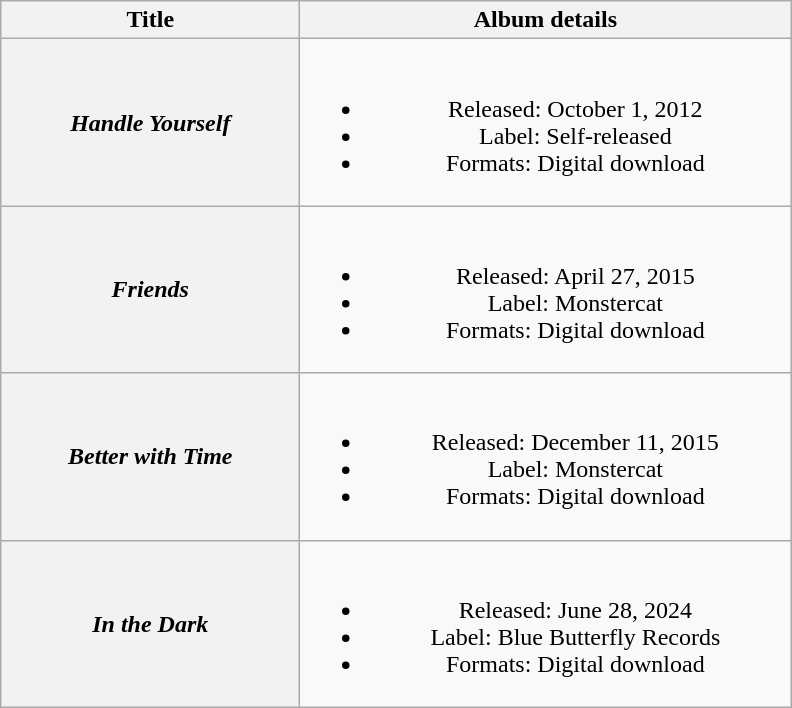<table class="wikitable plainrowheaders" style="text-align:center;">
<tr>
<th scope="col" rowspan="1" style="width:12em;">Title</th>
<th scope="col" rowspan="1" style="width:20em;">Album details</th>
</tr>
<tr>
<th scope="row"><em>Handle Yourself</em></th>
<td><br><ul><li>Released: October 1, 2012</li><li>Label: Self-released</li><li>Formats: Digital download</li></ul></td>
</tr>
<tr>
<th scope="row"><em>Friends</em></th>
<td><br><ul><li>Released: April 27, 2015</li><li>Label: Monstercat</li><li>Formats: Digital download</li></ul></td>
</tr>
<tr>
<th scope="row"><em>Better with Time</em></th>
<td><br><ul><li>Released: December 11, 2015</li><li>Label: Monstercat</li><li>Formats: Digital download</li></ul></td>
</tr>
<tr>
<th scope="row"><em>In the Dark</em></th>
<td><br><ul><li>Released: June 28, 2024</li><li>Label: Blue Butterfly Records</li><li>Formats: Digital download</li></ul></td>
</tr>
</table>
